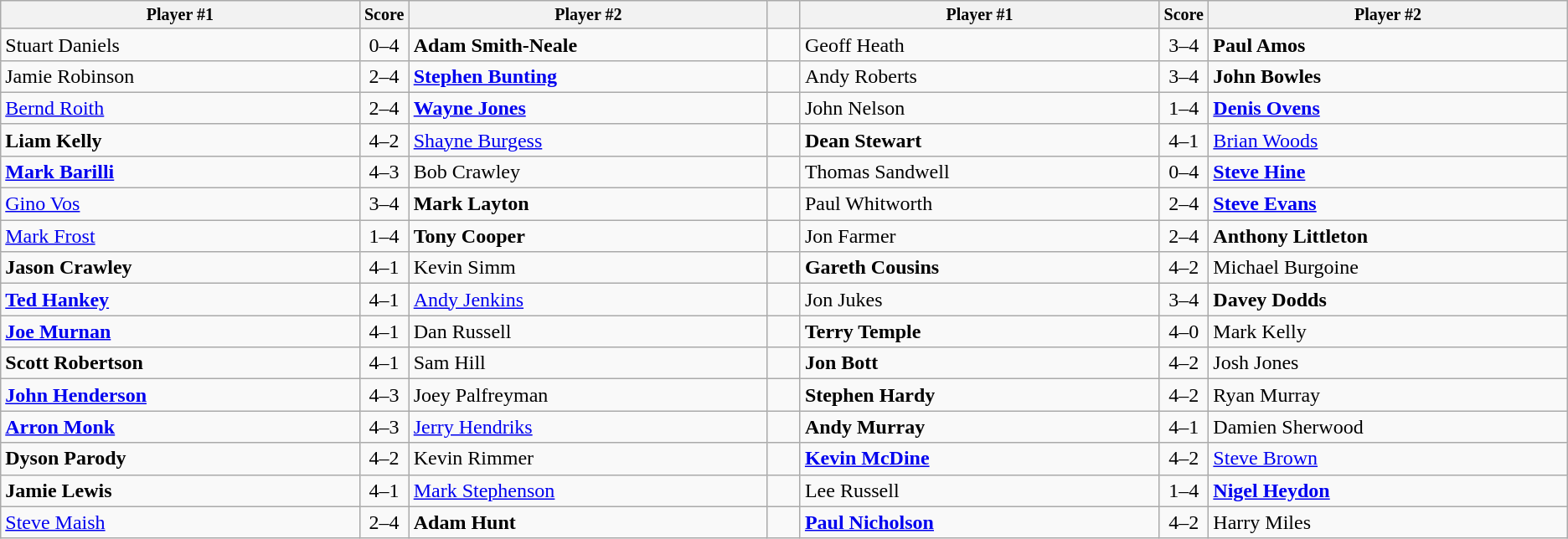<table class="wikitable">
<tr style="font-size:10pt;font-weight:bold">
<th style="width:22%;">Player #1</th>
<th width=3%>Score</th>
<th style="width:22%;">Player #2</th>
<th width=2%></th>
<th style="width:22%;">Player #1</th>
<th width=3%>Score</th>
<th style="width:22%;">Player #2</th>
</tr>
<tr>
<td> Stuart Daniels</td>
<td align=center>0–4</td>
<td> <strong>Adam Smith-Neale</strong></td>
<td></td>
<td> Geoff Heath</td>
<td align=center>3–4</td>
<td> <strong>Paul Amos</strong></td>
</tr>
<tr>
<td> Jamie Robinson</td>
<td align=center>2–4</td>
<td> <strong><a href='#'>Stephen Bunting</a></strong></td>
<td></td>
<td> Andy Roberts</td>
<td align=center>3–4</td>
<td> <strong>John Bowles</strong></td>
</tr>
<tr>
<td> <a href='#'>Bernd Roith</a></td>
<td align=center>2–4</td>
<td> <strong><a href='#'>Wayne Jones</a></strong></td>
<td></td>
<td> John Nelson</td>
<td align=center>1–4</td>
<td> <strong><a href='#'>Denis Ovens</a></strong></td>
</tr>
<tr>
<td> <strong>Liam Kelly</strong></td>
<td align=center>4–2</td>
<td> <a href='#'>Shayne Burgess</a></td>
<td></td>
<td> <strong>Dean Stewart</strong></td>
<td align=center>4–1</td>
<td> <a href='#'>Brian Woods</a></td>
</tr>
<tr>
<td> <strong><a href='#'>Mark Barilli</a></strong></td>
<td align=center>4–3</td>
<td> Bob Crawley</td>
<td></td>
<td> Thomas Sandwell</td>
<td align=center>0–4</td>
<td> <strong><a href='#'>Steve Hine</a></strong></td>
</tr>
<tr>
<td> <a href='#'>Gino Vos</a></td>
<td align=center>3–4</td>
<td> <strong>Mark Layton</strong></td>
<td></td>
<td> Paul Whitworth</td>
<td align=center>2–4</td>
<td> <strong><a href='#'>Steve Evans</a></strong></td>
</tr>
<tr>
<td> <a href='#'>Mark Frost</a></td>
<td align=center>1–4</td>
<td> <strong>Tony Cooper</strong></td>
<td></td>
<td> Jon Farmer</td>
<td align=center>2–4</td>
<td> <strong>Anthony Littleton</strong></td>
</tr>
<tr>
<td> <strong>Jason Crawley</strong></td>
<td align=center>4–1</td>
<td> Kevin Simm</td>
<td></td>
<td> <strong>Gareth Cousins</strong></td>
<td align=center>4–2</td>
<td> Michael Burgoine</td>
</tr>
<tr>
<td> <strong><a href='#'>Ted Hankey</a></strong></td>
<td align=center>4–1</td>
<td> <a href='#'>Andy Jenkins</a></td>
<td></td>
<td> Jon Jukes</td>
<td align=center>3–4</td>
<td> <strong>Davey Dodds</strong></td>
</tr>
<tr>
<td> <strong><a href='#'>Joe Murnan</a></strong></td>
<td align=center>4–1</td>
<td> Dan Russell</td>
<td></td>
<td> <strong>Terry Temple</strong></td>
<td align=center>4–0</td>
<td> Mark Kelly</td>
</tr>
<tr>
<td> <strong>Scott Robertson</strong></td>
<td align=center>4–1</td>
<td> Sam Hill</td>
<td></td>
<td> <strong>Jon Bott</strong></td>
<td align=center>4–2</td>
<td> Josh Jones</td>
</tr>
<tr>
<td> <strong><a href='#'>John Henderson</a></strong></td>
<td align=center>4–3</td>
<td> Joey Palfreyman</td>
<td></td>
<td> <strong>Stephen Hardy</strong></td>
<td align=center>4–2</td>
<td> Ryan Murray</td>
</tr>
<tr>
<td> <strong><a href='#'>Arron Monk</a></strong></td>
<td align=center>4–3</td>
<td> <a href='#'>Jerry Hendriks</a></td>
<td></td>
<td> <strong>Andy Murray</strong></td>
<td align=center>4–1</td>
<td> Damien Sherwood</td>
</tr>
<tr>
<td> <strong>Dyson Parody</strong></td>
<td align=center>4–2</td>
<td> Kevin Rimmer</td>
<td></td>
<td> <strong><a href='#'>Kevin McDine</a></strong></td>
<td align=center>4–2</td>
<td> <a href='#'>Steve Brown</a></td>
</tr>
<tr>
<td> <strong>Jamie Lewis</strong></td>
<td align=center>4–1</td>
<td> <a href='#'>Mark Stephenson</a></td>
<td></td>
<td> Lee Russell</td>
<td align=center>1–4</td>
<td> <strong><a href='#'>Nigel Heydon</a></strong></td>
</tr>
<tr>
<td> <a href='#'>Steve Maish</a></td>
<td align=center>2–4</td>
<td> <strong>Adam Hunt</strong></td>
<td></td>
<td> <strong><a href='#'>Paul Nicholson</a></strong></td>
<td align=center>4–2</td>
<td> Harry Miles</td>
</tr>
</table>
